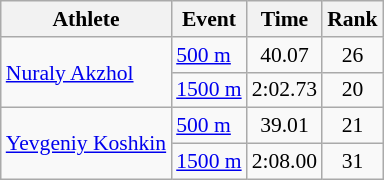<table class="wikitable" style="font-size:90%">
<tr>
<th>Athlete</th>
<th>Event</th>
<th>Time</th>
<th>Rank</th>
</tr>
<tr align=center>
<td align=left rowspan=2><a href='#'>Nuraly Akzhol</a></td>
<td align=left><a href='#'>500 m</a></td>
<td>40.07</td>
<td>26</td>
</tr>
<tr align=center>
<td align=left><a href='#'>1500 m</a></td>
<td>2:02.73</td>
<td>20</td>
</tr>
<tr align=center>
<td align=left rowspan=2><a href='#'>Yevgeniy Koshkin</a></td>
<td align=left><a href='#'>500 m</a></td>
<td>39.01</td>
<td>21</td>
</tr>
<tr align=center>
<td align=left><a href='#'>1500 m</a></td>
<td>2:08.00</td>
<td>31</td>
</tr>
</table>
